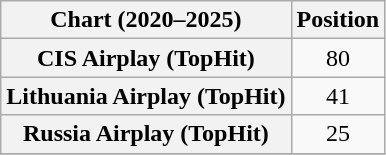<table class="wikitable sortable plainrowheaders" style="text-align:center">
<tr>
<th scope="col">Chart (2020–2025)</th>
<th scope="col">Position</th>
</tr>
<tr>
<th scope="row">CIS Airplay (TopHit)</th>
<td>80</td>
</tr>
<tr>
<th scope="row">Lithuania Airplay (TopHit)</th>
<td>41</td>
</tr>
<tr>
<th scope="row">Russia Airplay (TopHit)</th>
<td>25</td>
</tr>
<tr>
</tr>
</table>
